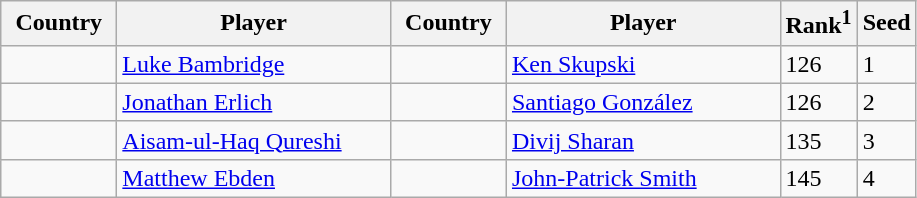<table class="sortable wikitable">
<tr>
<th width="70">Country</th>
<th width="175">Player</th>
<th width="70">Country</th>
<th width="175">Player</th>
<th>Rank<sup>1</sup></th>
<th>Seed</th>
</tr>
<tr>
<td></td>
<td><a href='#'>Luke Bambridge</a></td>
<td></td>
<td><a href='#'>Ken Skupski</a></td>
<td>126</td>
<td>1</td>
</tr>
<tr>
<td></td>
<td><a href='#'>Jonathan Erlich</a></td>
<td></td>
<td><a href='#'>Santiago González</a></td>
<td>126</td>
<td>2</td>
</tr>
<tr>
<td></td>
<td><a href='#'>Aisam-ul-Haq Qureshi</a></td>
<td></td>
<td><a href='#'>Divij Sharan</a></td>
<td>135</td>
<td>3</td>
</tr>
<tr>
<td></td>
<td><a href='#'>Matthew Ebden</a></td>
<td></td>
<td><a href='#'>John-Patrick Smith</a></td>
<td>145</td>
<td>4</td>
</tr>
</table>
